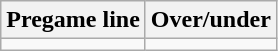<table class="wikitable">
<tr align="center">
<th style=>Pregame line</th>
<th style=>Over/under</th>
</tr>
<tr align="center">
<td></td>
<td></td>
</tr>
</table>
